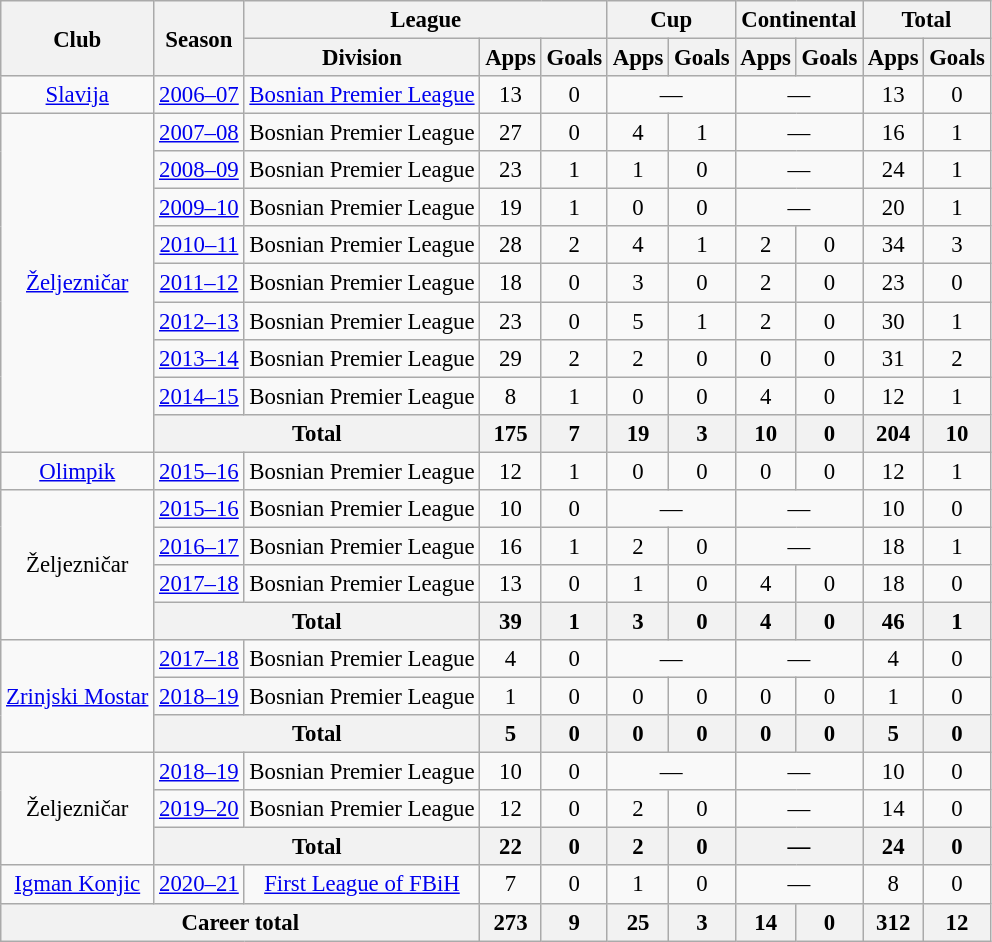<table class=wikitable style="text-align: center;font-size:95%">
<tr>
<th rowspan=2>Club</th>
<th rowspan=2>Season</th>
<th colspan=3>League</th>
<th colspan=2>Cup</th>
<th colspan=2>Continental</th>
<th colspan=2>Total</th>
</tr>
<tr>
<th>Division</th>
<th>Apps</th>
<th>Goals</th>
<th>Apps</th>
<th>Goals</th>
<th>Apps</th>
<th>Goals</th>
<th>Apps</th>
<th>Goals</th>
</tr>
<tr>
<td><a href='#'>Slavija</a></td>
<td><a href='#'>2006–07</a></td>
<td><a href='#'>Bosnian Premier League</a></td>
<td>13</td>
<td>0</td>
<td colspan=2>—</td>
<td colspan=2>—</td>
<td>13</td>
<td>0</td>
</tr>
<tr>
<td rowspan=9><a href='#'>Željezničar</a></td>
<td><a href='#'>2007–08</a></td>
<td>Bosnian Premier League</td>
<td>27</td>
<td>0</td>
<td>4</td>
<td>1</td>
<td colspan=2>—</td>
<td>16</td>
<td>1</td>
</tr>
<tr>
<td><a href='#'>2008–09</a></td>
<td>Bosnian Premier League</td>
<td>23</td>
<td>1</td>
<td>1</td>
<td>0</td>
<td colspan=2>—</td>
<td>24</td>
<td>1</td>
</tr>
<tr>
<td><a href='#'>2009–10</a></td>
<td>Bosnian Premier League</td>
<td>19</td>
<td>1</td>
<td>0</td>
<td>0</td>
<td colspan=2>—</td>
<td>20</td>
<td>1</td>
</tr>
<tr>
<td><a href='#'>2010–11</a></td>
<td>Bosnian Premier League</td>
<td>28</td>
<td>2</td>
<td>4</td>
<td>1</td>
<td>2</td>
<td>0</td>
<td>34</td>
<td>3</td>
</tr>
<tr>
<td><a href='#'>2011–12</a></td>
<td>Bosnian Premier League</td>
<td>18</td>
<td>0</td>
<td>3</td>
<td>0</td>
<td>2</td>
<td>0</td>
<td>23</td>
<td>0</td>
</tr>
<tr>
<td><a href='#'>2012–13</a></td>
<td>Bosnian Premier League</td>
<td>23</td>
<td>0</td>
<td>5</td>
<td>1</td>
<td>2</td>
<td>0</td>
<td>30</td>
<td>1</td>
</tr>
<tr>
<td><a href='#'>2013–14</a></td>
<td>Bosnian Premier League</td>
<td>29</td>
<td>2</td>
<td>2</td>
<td>0</td>
<td>0</td>
<td>0</td>
<td>31</td>
<td>2</td>
</tr>
<tr>
<td><a href='#'>2014–15</a></td>
<td>Bosnian Premier League</td>
<td>8</td>
<td>1</td>
<td>0</td>
<td>0</td>
<td>4</td>
<td>0</td>
<td>12</td>
<td>1</td>
</tr>
<tr>
<th colspan=2>Total</th>
<th>175</th>
<th>7</th>
<th>19</th>
<th>3</th>
<th>10</th>
<th>0</th>
<th>204</th>
<th>10</th>
</tr>
<tr>
<td><a href='#'>Olimpik</a></td>
<td><a href='#'>2015–16</a></td>
<td>Bosnian Premier League</td>
<td>12</td>
<td>1</td>
<td>0</td>
<td>0</td>
<td>0</td>
<td>0</td>
<td>12</td>
<td>1</td>
</tr>
<tr>
<td rowspan=4>Željezničar</td>
<td><a href='#'>2015–16</a></td>
<td>Bosnian Premier League</td>
<td>10</td>
<td>0</td>
<td colspan=2>—</td>
<td colspan=2>—</td>
<td>10</td>
<td>0</td>
</tr>
<tr>
<td><a href='#'>2016–17</a></td>
<td>Bosnian Premier League</td>
<td>16</td>
<td>1</td>
<td>2</td>
<td>0</td>
<td colspan=2>—</td>
<td>18</td>
<td>1</td>
</tr>
<tr>
<td><a href='#'>2017–18</a></td>
<td>Bosnian Premier League</td>
<td>13</td>
<td>0</td>
<td>1</td>
<td>0</td>
<td>4</td>
<td>0</td>
<td>18</td>
<td>0</td>
</tr>
<tr>
<th colspan=2>Total</th>
<th>39</th>
<th>1</th>
<th>3</th>
<th>0</th>
<th>4</th>
<th>0</th>
<th>46</th>
<th>1</th>
</tr>
<tr>
<td rowspan=3><a href='#'>Zrinjski Mostar</a></td>
<td><a href='#'>2017–18</a></td>
<td>Bosnian Premier League</td>
<td>4</td>
<td>0</td>
<td colspan=2>—</td>
<td colspan=2>—</td>
<td>4</td>
<td>0</td>
</tr>
<tr>
<td><a href='#'>2018–19</a></td>
<td>Bosnian Premier League</td>
<td>1</td>
<td>0</td>
<td>0</td>
<td>0</td>
<td>0</td>
<td>0</td>
<td>1</td>
<td>0</td>
</tr>
<tr>
<th colspan=2>Total</th>
<th>5</th>
<th>0</th>
<th>0</th>
<th>0</th>
<th>0</th>
<th>0</th>
<th>5</th>
<th>0</th>
</tr>
<tr>
<td rowspan=3>Željezničar</td>
<td><a href='#'>2018–19</a></td>
<td>Bosnian Premier League</td>
<td>10</td>
<td>0</td>
<td colspan=2>—</td>
<td colspan=2>—</td>
<td>10</td>
<td>0</td>
</tr>
<tr>
<td><a href='#'>2019–20</a></td>
<td>Bosnian Premier League</td>
<td>12</td>
<td>0</td>
<td>2</td>
<td>0</td>
<td colspan=2>—</td>
<td>14</td>
<td>0</td>
</tr>
<tr>
<th colspan=2>Total</th>
<th>22</th>
<th>0</th>
<th>2</th>
<th>0</th>
<th colspan=2>—</th>
<th>24</th>
<th>0</th>
</tr>
<tr>
<td><a href='#'>Igman Konjic</a></td>
<td><a href='#'>2020–21</a></td>
<td><a href='#'>First League of FBiH</a></td>
<td>7</td>
<td>0</td>
<td>1</td>
<td>0</td>
<td colspan=2>—</td>
<td>8</td>
<td>0</td>
</tr>
<tr>
<th colspan=3>Career total</th>
<th>273</th>
<th>9</th>
<th>25</th>
<th>3</th>
<th>14</th>
<th>0</th>
<th>312</th>
<th>12</th>
</tr>
</table>
